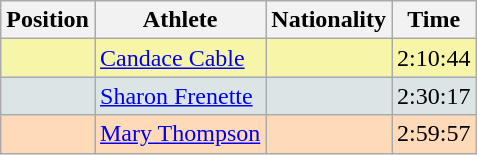<table class="wikitable sortable">
<tr>
<th>Position</th>
<th>Athlete</th>
<th>Nationality</th>
<th>Time</th>
</tr>
<tr bgcolor=#F7F6A8>
<td align=center></td>
<td><a href='#'>Candace Cable</a></td>
<td></td>
<td>2:10:44</td>
</tr>
<tr bgcolor=#DCE5E5>
<td align=center></td>
<td><a href='#'>Sharon Frenette</a></td>
<td></td>
<td>2:30:17</td>
</tr>
<tr bgcolor=#FFDAB9>
<td align=center></td>
<td><a href='#'>Mary Thompson</a></td>
<td></td>
<td>2:59:57</td>
</tr>
</table>
